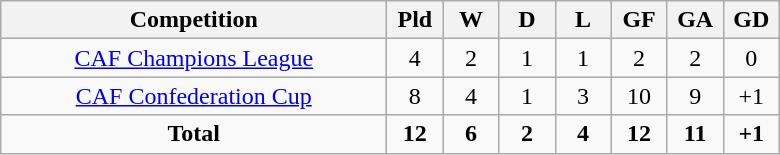<table class="wikitable" style="text-align: center;">
<tr>
<th width="250">Competition</th>
<th width="30">Pld</th>
<th width="30">W</th>
<th width="30">D</th>
<th width="30">L</th>
<th width="30">GF</th>
<th width="30">GA</th>
<th width="30">GD</th>
</tr>
<tr>
<td><a href='#'>CAF Champions League</a></td>
<td>4</td>
<td>2</td>
<td>1</td>
<td>1</td>
<td>2</td>
<td>2</td>
<td>0</td>
</tr>
<tr>
<td><a href='#'>CAF Confederation Cup</a></td>
<td>8</td>
<td>4</td>
<td>1</td>
<td>3</td>
<td>10</td>
<td>9</td>
<td>+1</td>
</tr>
<tr>
<td><strong>Total</strong></td>
<td><strong>12</strong></td>
<td><strong>6</strong></td>
<td><strong>2</strong></td>
<td><strong>4</strong></td>
<td><strong>12</strong></td>
<td><strong>11</strong></td>
<td><strong>+1</strong></td>
</tr>
</table>
